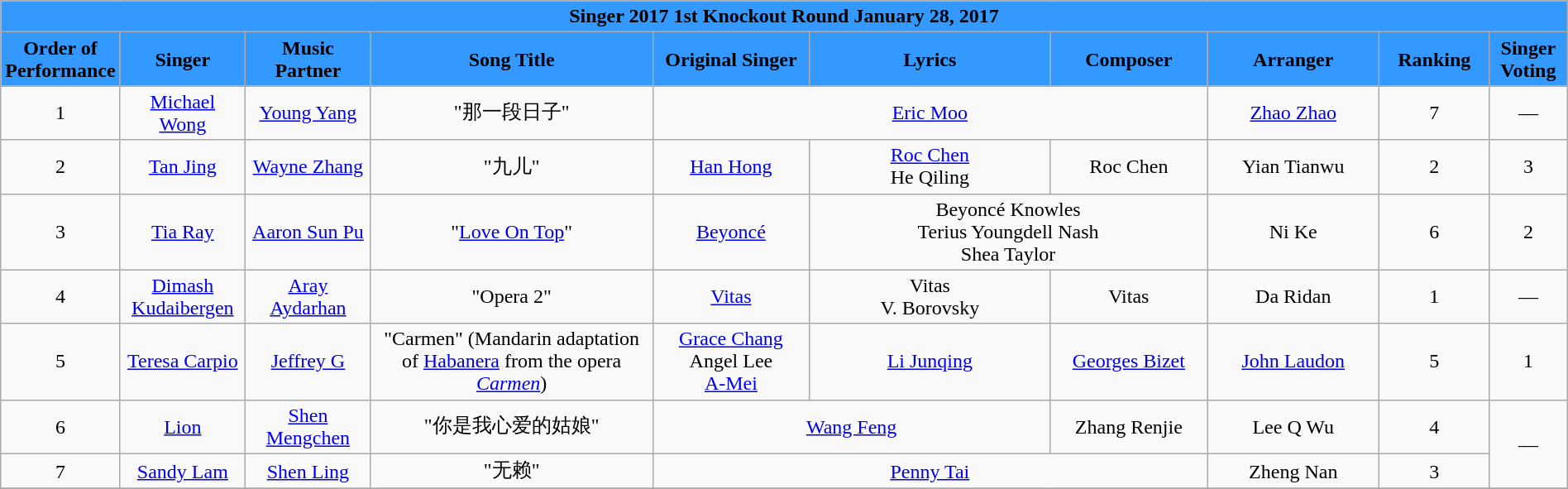<table class="wikitable sortable mw-collapsible" width="100%" style="text-align:center">
<tr align=center style="background:#3399FF">
<td colspan="10"><div><strong>Singer 2017 1st Knockout Round January 28, 2017 </strong></div></td>
</tr>
<tr align=center style="background:#3399FF">
<td style="width:7%"><strong>Order of Performance</strong></td>
<td style="width:8%"><strong>Singer</strong></td>
<td style="width:8%"><strong>Music Partner</strong></td>
<td style="width:18%"><strong>Song Title</strong></td>
<td style="width:10%"><strong>Original Singer</strong></td>
<td style=width:16%"><strong>Lyrics</strong></td>
<td style="width:10%"><strong>Composer</strong></td>
<td style="width:11%"><strong>Arranger</strong></td>
<td style="width:7%"><strong>Ranking</strong></td>
<td style="width:5%"><strong>Singer Voting</strong></td>
</tr>
<tr>
<td>1</td>
<td><a href='#'>Michael Wong</a></td>
<td><a href='#'>Young Yang</a></td>
<td>"那一段日子"</td>
<td colspan=3><a href='#'>Eric Moo</a></td>
<td><a href='#'>Zhao Zhao</a></td>
<td>7</td>
<td>—</td>
</tr>
<tr>
<td>2</td>
<td><a href='#'>Tan Jing</a></td>
<td><a href='#'>Wayne Zhang</a></td>
<td>"九儿"</td>
<td><a href='#'>Han Hong</a></td>
<td><a href='#'>Roc Chen</a><br>He Qiling</td>
<td>Roc Chen</td>
<td>Yian Tianwu</td>
<td>2</td>
<td>3</td>
</tr>
<tr>
<td>3</td>
<td><a href='#'>Tia Ray</a></td>
<td><a href='#'>Aaron Sun Pu</a></td>
<td>"<a href='#'>Love On Top</a>"</td>
<td><a href='#'>Beyoncé</a></td>
<td colspan=2>Beyoncé Knowles<br>Terius Youngdell Nash<br>Shea Taylor</td>
<td>Ni Ke</td>
<td>6</td>
<td>2</td>
</tr>
<tr>
<td>4</td>
<td><a href='#'>Dimash Kudaibergen</a></td>
<td><a href='#'>Aray Aydarhan</a></td>
<td>"Opera 2"</td>
<td><a href='#'>Vitas</a></td>
<td>Vitas<br>V. Borovsky</td>
<td>Vitas</td>
<td>Da Ridan</td>
<td>1</td>
<td>—</td>
</tr>
<tr>
<td>5</td>
<td><a href='#'>Teresa Carpio</a></td>
<td><a href='#'>Jeffrey G</a></td>
<td>"Carmen" (Mandarin adaptation of <a href='#'>Habanera</a> from the opera <em><a href='#'>Carmen</a></em>)</td>
<td><a href='#'>Grace Chang</a><br>Angel Lee<br><a href='#'>A-Mei</a></td>
<td><a href='#'>Li Junqing</a></td>
<td><a href='#'>Georges Bizet</a></td>
<td><a href='#'>John Laudon</a></td>
<td>5</td>
<td>1</td>
</tr>
<tr>
<td>6</td>
<td><a href='#'>Lion</a></td>
<td><a href='#'>Shen Mengchen</a></td>
<td>"你是我心爱的姑娘"</td>
<td colspan=2><a href='#'>Wang Feng</a></td>
<td>Zhang Renjie</td>
<td>Lee Q Wu</td>
<td>4</td>
<td rowspan=2>—</td>
</tr>
<tr>
<td>7</td>
<td><a href='#'>Sandy Lam</a></td>
<td><a href='#'>Shen Ling</a></td>
<td>"无赖"</td>
<td colspan=3><a href='#'>Penny Tai</a></td>
<td>Zheng Nan</td>
<td>3</td>
</tr>
<tr>
</tr>
</table>
